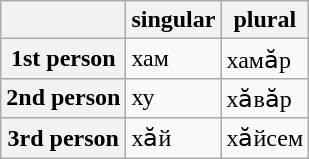<table class="wikitable">
<tr>
<th></th>
<th>singular</th>
<th>plural</th>
</tr>
<tr>
<th>1st person</th>
<td>хам</td>
<td>хамӑр</td>
</tr>
<tr>
<th>2nd person</th>
<td>ху</td>
<td>хӑвӑр</td>
</tr>
<tr>
<th>3rd person</th>
<td>хӑй</td>
<td>хӑйсем</td>
</tr>
</table>
